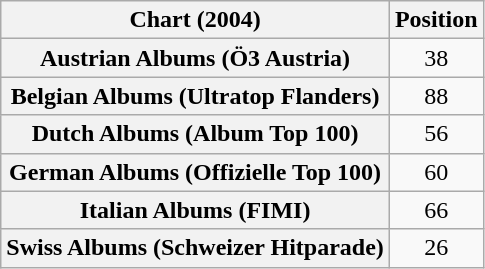<table class="wikitable sortable plainrowheaders" style="text-align:center">
<tr>
<th scope="col">Chart (2004)</th>
<th scope="col">Position</th>
</tr>
<tr>
<th scope="row">Austrian Albums (Ö3 Austria)</th>
<td>38</td>
</tr>
<tr>
<th scope="row">Belgian Albums (Ultratop Flanders)</th>
<td>88</td>
</tr>
<tr>
<th scope="row">Dutch Albums (Album Top 100)</th>
<td>56</td>
</tr>
<tr>
<th scope="row">German Albums (Offizielle Top 100)</th>
<td>60</td>
</tr>
<tr>
<th scope="row">Italian Albums (FIMI)</th>
<td>66</td>
</tr>
<tr>
<th scope="row">Swiss Albums (Schweizer Hitparade)</th>
<td>26</td>
</tr>
</table>
